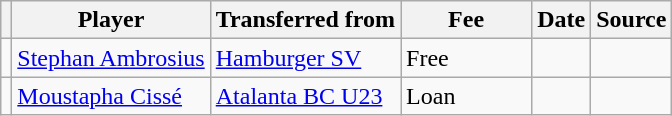<table class="wikitable plainrowheaders sortable">
<tr>
<th></th>
<th scope="col">Player</th>
<th>Transferred from</th>
<th style="width: 80px;">Fee</th>
<th scope="col">Date</th>
<th scope="col">Source</th>
</tr>
<tr>
<td align="center"></td>
<td> <a href='#'>Stephan Ambrosius</a></td>
<td> <a href='#'>Hamburger SV</a></td>
<td>Free</td>
<td></td>
<td></td>
</tr>
<tr>
<td align="center"></td>
<td> <a href='#'>Moustapha Cissé</a></td>
<td> <a href='#'>Atalanta BC U23</a></td>
<td>Loan</td>
<td></td>
<td></td>
</tr>
</table>
